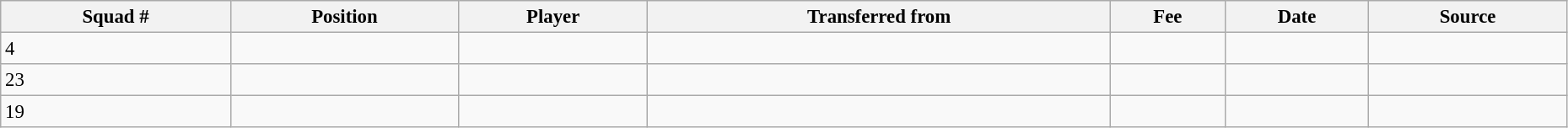<table width=98% class="wikitable sortable" style="text-align:center; font-size:95%; text-align:left">
<tr>
<th>Squad #</th>
<th>Position</th>
<th>Player</th>
<th>Transferred from</th>
<th>Fee</th>
<th>Date</th>
<th>Source</th>
</tr>
<tr>
<td>4</td>
<td></td>
<td></td>
<td></td>
<td></td>
<td></td>
<td></td>
</tr>
<tr>
<td>23</td>
<td></td>
<td></td>
<td></td>
<td></td>
<td></td>
<td></td>
</tr>
<tr>
<td>19</td>
<td></td>
<td></td>
<td></td>
<td></td>
<td></td>
<td></td>
</tr>
</table>
